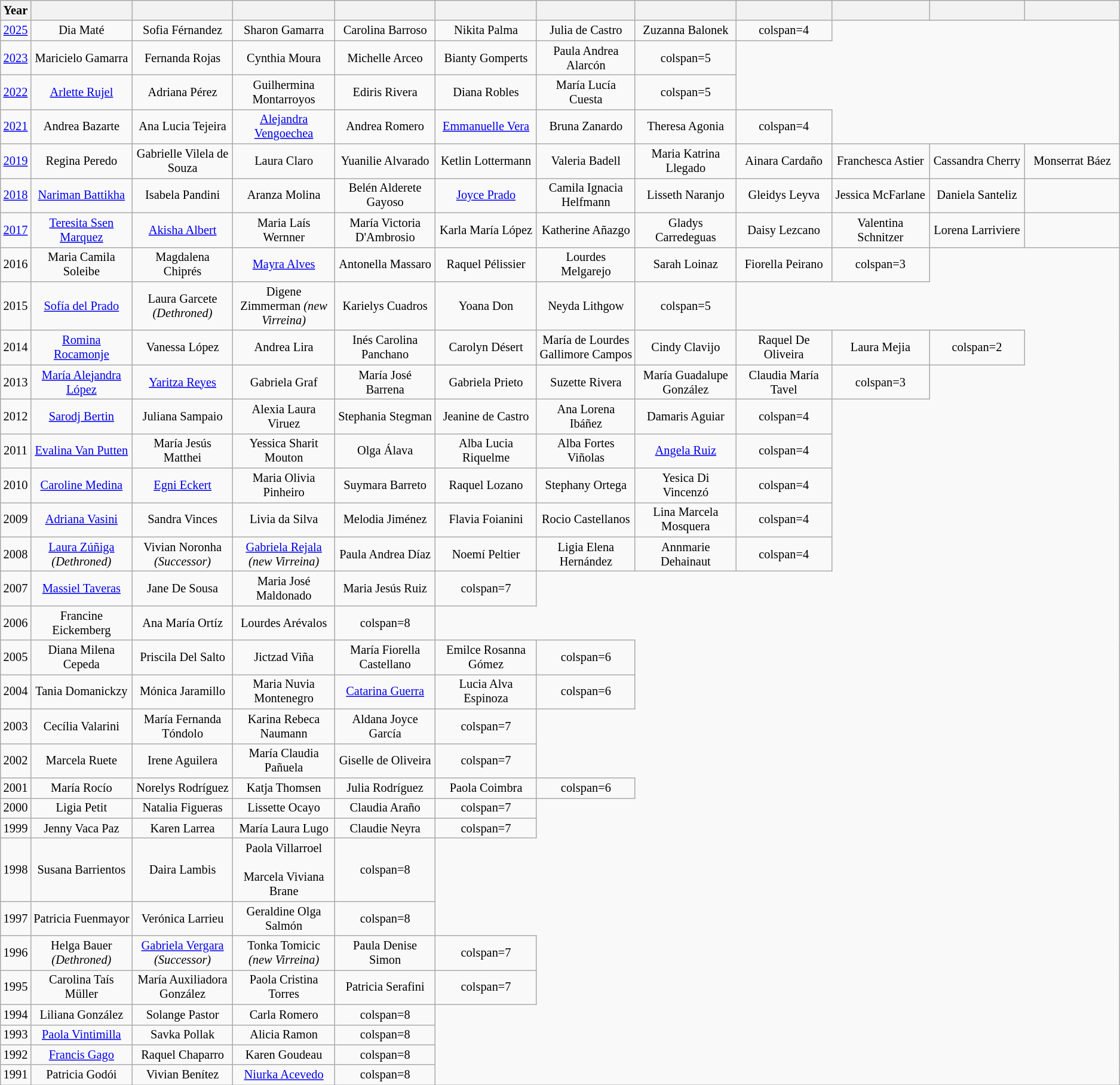<table class="wikitable" style="font-size: 85%; text-align:center;">
<tr>
<th width="10">Year</th>
<th width="150"></th>
<th width="150"></th>
<th width="150"></th>
<th width="150"></th>
<th width="150"></th>
<th width="150"></th>
<th width="150"></th>
<th width="150"></th>
<th width="150"></th>
<th width="150"></th>
<th width="150"></th>
</tr>
<tr>
<td><a href='#'>2025</a></td>
<td>Dia Maté<br></td>
<td>Sofia Férnandez<br></td>
<td>Sharon Gamarra<br></td>
<td>Carolina Barroso<br></td>
<td>Nikita Palma<br></td>
<td>Julia de Castro<br></td>
<td>Zuzanna Balonek<br></td>
<td>colspan=4 </td>
</tr>
<tr>
<td><a href='#'>2023</a></td>
<td>Maricielo Gamarra<br></td>
<td>Fernanda Rojas<br></td>
<td>Cynthia Moura<br></td>
<td>Michelle Arceo<br></td>
<td>Bianty Gomperts<br></td>
<td>Paula Andrea Alarcón<br></td>
<td>colspan=5 </td>
</tr>
<tr>
<td><a href='#'>2022</a></td>
<td><a href='#'>Arlette Rujel</a><br></td>
<td>Adriana Pérez<br></td>
<td>Guilhermina Montarroyos<br></td>
<td>Ediris Rivera<br></td>
<td>Diana Robles<br></td>
<td>María Lucía Cuesta<br></td>
<td>colspan=5 </td>
</tr>
<tr>
<td><a href='#'>2021</a></td>
<td>Andrea Bazarte <br> </td>
<td>Ana Lucia Tejeira<br></td>
<td><a href='#'>Alejandra Vengoechea</a><br></td>
<td>Andrea Romero<br></td>
<td><a href='#'>Emmanuelle Vera</a><br></td>
<td>Bruna Zanardo<br></td>
<td>Theresa Agonia<br></td>
<td>colspan=4 </td>
</tr>
<tr>
<td><a href='#'>2019</a></td>
<td>Regina Peredo <br></td>
<td>Gabrielle Vilela de Souza<br></td>
<td>Laura Claro<br></td>
<td>Yuanilie Alvarado<br></td>
<td>Ketlin Lottermann<br></td>
<td>Valeria Badell<br></td>
<td>Maria Katrina Llegado<br></td>
<td>Ainara Cardaño<br></td>
<td>Franchesca Astier<br></td>
<td>Cassandra Cherry<br></td>
<td>Monserrat Báez<br></td>
</tr>
<tr>
<td><a href='#'>2018</a></td>
<td><a href='#'>Nariman Battikha</a> <br> </td>
<td>Isabela Pandini<br></td>
<td>Aranza Molina<br></td>
<td>Belén Alderete Gayoso<br></td>
<td><a href='#'>Joyce Prado</a><br></td>
<td>Camila Ignacia Helfmann<br></td>
<td>Lisseth Naranjo<br></td>
<td>Gleidys Leyva<br></td>
<td>Jessica McFarlane<br></td>
<td>Daniela Santeliz<br></td>
<td></td>
</tr>
<tr>
<td><a href='#'>2017</a></td>
<td><a href='#'>Teresita Ssen Marquez</a> <br> </td>
<td><a href='#'>Akisha Albert</a><br></td>
<td>Maria Laís Wernner<br></td>
<td>María Victoria D'Ambrosio<br></td>
<td>Karla María López<br></td>
<td>Katherine Añazgo<br></td>
<td>Gladys Carredeguas<br></td>
<td>Daisy Lezcano<br></td>
<td>Valentina Schnitzer<br></td>
<td>Lorena Larriviere<br></td>
<td></td>
</tr>
<tr>
<td>2016</td>
<td>Maria Camila Soleibe <br> </td>
<td>Magdalena Chiprés<br></td>
<td><a href='#'>Mayra Alves</a><br></td>
<td>Antonella Massaro<br></td>
<td>Raquel Pélissier<br></td>
<td>Lourdes Melgarejo<br></td>
<td>Sarah Loinaz<br></td>
<td>Fiorella Peirano<br></td>
<td>colspan=3 </td>
</tr>
<tr>
<td>2015</td>
<td><a href='#'>Sofía del Prado</a> <br> </td>
<td>Laura Garcete <em>(Dethroned)</em><br></td>
<td>Digene Zimmerman <em>(new Virreina)</em><br></td>
<td>Karielys Cuadros<br></td>
<td>Yoana Don<br></td>
<td>Neyda Lithgow<br></td>
<td>colspan=5 </td>
</tr>
<tr>
<td>2014</td>
<td><a href='#'>Romina Rocamonje</a> <br> </td>
<td>Vanessa López<br></td>
<td>Andrea Lira<br></td>
<td>Inés Carolina Panchano<br></td>
<td>Carolyn Désert<br></td>
<td>María de Lourdes Gallimore Campos<br></td>
<td>Cindy Clavijo<br></td>
<td>Raquel De Oliveira<br></td>
<td>Laura Mejia<br></td>
<td>colspan=2 </td>
</tr>
<tr>
<td>2013</td>
<td><a href='#'>María Alejandra López</a> <br> </td>
<td><a href='#'>Yaritza Reyes</a><br></td>
<td>Gabriela Graf<br></td>
<td>María José Barrena<br></td>
<td>Gabriela Prieto<br></td>
<td>Suzette Rivera<br></td>
<td>María Guadalupe González<br></td>
<td>Claudia María Tavel<br></td>
<td>colspan=3 </td>
</tr>
<tr>
<td>2012</td>
<td><a href='#'>Sarodj Bertin</a> <br> </td>
<td>Juliana Sampaio<br></td>
<td>Alexia Laura Viruez<br></td>
<td>Stephania Stegman<br></td>
<td>Jeanine de Castro<br></td>
<td>Ana Lorena Ibáñez<br></td>
<td>Damaris Aguiar<br></td>
<td>colspan=4 </td>
</tr>
<tr>
<td>2011</td>
<td><a href='#'>Evalina Van Putten</a> <br> </td>
<td>María Jesús Matthei<br></td>
<td>Yessica Sharit Mouton<br></td>
<td>Olga Álava<br></td>
<td>Alba Lucia Riquelme<br></td>
<td>Alba Fortes Viñolas<br></td>
<td><a href='#'>Angela Ruiz</a><br></td>
<td>colspan=4 </td>
</tr>
<tr>
<td>2010</td>
<td><a href='#'>Caroline Medina</a> <br> </td>
<td><a href='#'>Egni Eckert</a><br></td>
<td>Maria Olivia Pinheiro<br></td>
<td>Suymara Barreto<br></td>
<td>Raquel Lozano <br></td>
<td>Stephany Ortega<br></td>
<td>Yesica Di Vincenzó<br></td>
<td>colspan=4 </td>
</tr>
<tr>
<td>2009</td>
<td><a href='#'>Adriana Vasini</a> <br> </td>
<td>Sandra Vinces<br></td>
<td>Livia da Silva<br></td>
<td>Melodia Jiménez<br></td>
<td>Flavia Foianini<br></td>
<td>Rocio Castellanos<br></td>
<td>Lina Marcela Mosquera<br></td>
<td>colspan=4 </td>
</tr>
<tr>
<td>2008</td>
<td><a href='#'>Laura Zúñiga</a> <em>(Dethroned)</em> <br> </td>
<td>Vivian Noronha <em>(Successor)</em><br></td>
<td><a href='#'>Gabriela Rejala</a> <em>(new Virreina)</em><br></td>
<td>Paula Andrea Díaz<br></td>
<td>Noemí Peltier<br></td>
<td>Ligia Elena Hernández<br></td>
<td>Annmarie Dehainaut<br></td>
<td>colspan=4 </td>
</tr>
<tr>
<td>2007</td>
<td><a href='#'>Massiel Taveras</a> <br> </td>
<td>Jane De Sousa<br></td>
<td>Maria José Maldonado<br></td>
<td>Maria Jesús Ruiz<br></td>
<td>colspan=7 </td>
</tr>
<tr>
<td>2006</td>
<td>Francine Eickemberg <br> </td>
<td>Ana María Ortíz<br></td>
<td>Lourdes Arévalos<br></td>
<td>colspan=8 </td>
</tr>
<tr>
<td>2005</td>
<td>Diana Milena Cepeda <br> </td>
<td>Priscila Del Salto<br></td>
<td>Jictzad Viña<br></td>
<td>María Fiorella Castellano<br></td>
<td>Emilce Rosanna Gómez<br></td>
<td>colspan=6 </td>
</tr>
<tr>
<td>2004</td>
<td>Tania Domanickzy <br> </td>
<td>Mónica Jaramillo<br></td>
<td>Maria Nuvia Montenegro<br></td>
<td><a href='#'>Catarina Guerra</a><br></td>
<td>Lucia Alva Espinoza<br></td>
<td>colspan=6 </td>
</tr>
<tr>
<td>2003</td>
<td>Cecília Valarini <br> </td>
<td>María Fernanda Tóndolo<br></td>
<td>Karina Rebeca Naumann<br></td>
<td>Aldana Joyce García<br></td>
<td>colspan=7 </td>
</tr>
<tr>
<td>2002</td>
<td>Marcela Ruete <br> </td>
<td>Irene Aguilera<br></td>
<td>María Claudia Pañuela<br></td>
<td>Giselle de Oliveira<br></td>
<td>colspan=7 </td>
</tr>
<tr>
<td>2001</td>
<td>María Rocío <br> </td>
<td>Norelys Rodríguez<br></td>
<td>Katja Thomsen<br></td>
<td>Julia Rodríguez<br></td>
<td>Paola Coimbra<br></td>
<td>colspan=6 </td>
</tr>
<tr>
<td>2000</td>
<td>Ligia Petit <br> </td>
<td>Natalia Figueras<br></td>
<td>Lissette Ocayo<br></td>
<td>Claudia Araño<br></td>
<td>colspan=7 </td>
</tr>
<tr>
<td>1999</td>
<td>Jenny Vaca Paz <br> </td>
<td>Karen Larrea<br></td>
<td>María Laura Lugo<br></td>
<td>Claudie Neyra<br></td>
<td>colspan=7 </td>
</tr>
<tr>
<td>1998</td>
<td>Susana Barrientos <br> </td>
<td>Daira Lambis<br></td>
<td>Paola Villarroel<br><br>Marcela Viviana Brane<br></td>
<td>colspan=8 </td>
</tr>
<tr>
<td>1997</td>
<td>Patricia Fuenmayor <br> </td>
<td>Verónica Larrieu<br></td>
<td>Geraldine Olga Salmón<br></td>
<td>colspan=8 </td>
</tr>
<tr>
<td>1996</td>
<td>Helga Bauer <em>(Dethroned)</em> <br> </td>
<td><a href='#'>Gabriela Vergara</a> <em>(Successor)</em> <br></td>
<td>Tonka Tomicic <em>(new Virreina)</em> <br></td>
<td>Paula Denise Simon<br></td>
<td>colspan=7 </td>
</tr>
<tr>
<td>1995</td>
<td>Carolina Taís Müller <br> </td>
<td>María Auxiliadora González<br></td>
<td>Paola Cristina Torres<br></td>
<td>Patricia Serafini<br></td>
<td>colspan=7 </td>
</tr>
<tr>
<td>1994</td>
<td>Liliana González <br> </td>
<td>Solange Pastor<br></td>
<td>Carla Romero<br></td>
<td>colspan=8 </td>
</tr>
<tr>
<td>1993</td>
<td><a href='#'>Paola Vintimilla</a> <br> </td>
<td>Savka Pollak<br></td>
<td>Alicia Ramon<br></td>
<td>colspan=8 </td>
</tr>
<tr>
<td>1992</td>
<td><a href='#'>Francis Gago</a> <br> </td>
<td>Raquel Chaparro<br></td>
<td>Karen Goudeau<br></td>
<td>colspan=8 </td>
</tr>
<tr>
<td>1991</td>
<td>Patricia Godói <br></td>
<td>Vivian Benítez<br></td>
<td><a href='#'>Niurka Acevedo</a><br></td>
<td>colspan=8 </td>
</tr>
</table>
